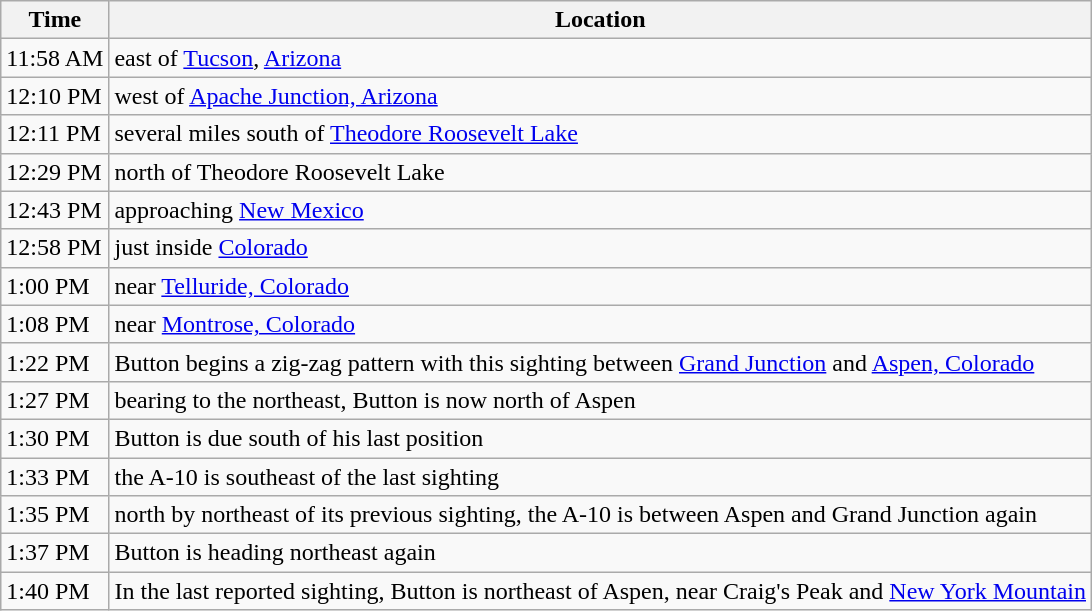<table class="wikitable">
<tr>
<th>Time</th>
<th>Location</th>
</tr>
<tr>
<td>11:58 AM</td>
<td>east of <a href='#'>Tucson</a>, <a href='#'>Arizona</a></td>
</tr>
<tr>
<td>12:10 PM</td>
<td>west of <a href='#'>Apache Junction, Arizona</a></td>
</tr>
<tr>
<td>12:11 PM</td>
<td>several miles south of <a href='#'>Theodore Roosevelt Lake</a></td>
</tr>
<tr>
<td>12:29 PM</td>
<td>north of Theodore Roosevelt Lake</td>
</tr>
<tr>
<td>12:43 PM</td>
<td>approaching <a href='#'>New Mexico</a></td>
</tr>
<tr>
<td>12:58 PM</td>
<td>just inside <a href='#'>Colorado</a></td>
</tr>
<tr>
<td>1:00 PM</td>
<td>near <a href='#'>Telluride, Colorado</a></td>
</tr>
<tr>
<td>1:08 PM</td>
<td>near <a href='#'>Montrose, Colorado</a></td>
</tr>
<tr>
<td>1:22 PM</td>
<td>Button begins a zig-zag pattern with this sighting between <a href='#'>Grand Junction</a> and <a href='#'>Aspen, Colorado</a></td>
</tr>
<tr>
<td>1:27 PM</td>
<td>bearing to the northeast, Button is now north of Aspen</td>
</tr>
<tr>
<td>1:30 PM</td>
<td>Button is due south of his last position</td>
</tr>
<tr>
<td>1:33 PM</td>
<td>the A-10 is southeast of the last sighting</td>
</tr>
<tr>
<td>1:35 PM</td>
<td>north by northeast of its previous sighting, the A-10 is between Aspen and Grand Junction again</td>
</tr>
<tr>
<td>1:37 PM</td>
<td>Button is heading northeast again</td>
</tr>
<tr>
<td>1:40 PM</td>
<td>In the last reported sighting, Button is northeast of Aspen, near Craig's Peak and <a href='#'>New York Mountain</a></td>
</tr>
</table>
